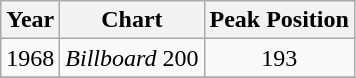<table class="wikitable">
<tr>
<th align="left">Year</th>
<th align="left">Chart</th>
<th align="left">Peak Position</th>
</tr>
<tr>
<td rowspan="1">1968</td>
<td rowspan="1"><em>Billboard</em> 200</td>
<td align="center">193</td>
</tr>
<tr>
</tr>
</table>
